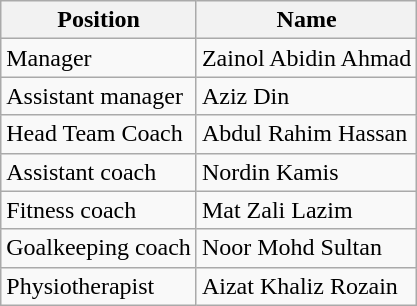<table class="wikitable">
<tr>
<th>Position</th>
<th>Name</th>
</tr>
<tr>
<td>Manager</td>
<td>Zainol Abidin Ahmad</td>
</tr>
<tr>
<td>Assistant manager</td>
<td>Aziz Din</td>
</tr>
<tr>
<td>Head Team Coach</td>
<td>Abdul Rahim Hassan</td>
</tr>
<tr>
<td>Assistant coach</td>
<td>Nordin Kamis</td>
</tr>
<tr>
<td>Fitness coach</td>
<td>Mat Zali Lazim</td>
</tr>
<tr>
<td>Goalkeeping coach</td>
<td>Noor Mohd Sultan</td>
</tr>
<tr>
<td>Physiotherapist</td>
<td>Aizat Khaliz Rozain</td>
</tr>
</table>
